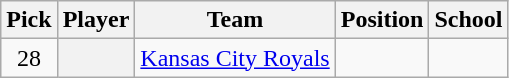<table class="wikitable sortable plainrowheaders" style="text-align:center; width=74%">
<tr>
<th scope="col">Pick</th>
<th scope="col">Player</th>
<th scope="col">Team</th>
<th scope="col">Position</th>
<th scope="col">School</th>
</tr>
<tr>
<td>28</td>
<th scope="row" style="text-align:center"></th>
<td><a href='#'>Kansas City Royals</a></td>
<td></td>
<td></td>
</tr>
</table>
